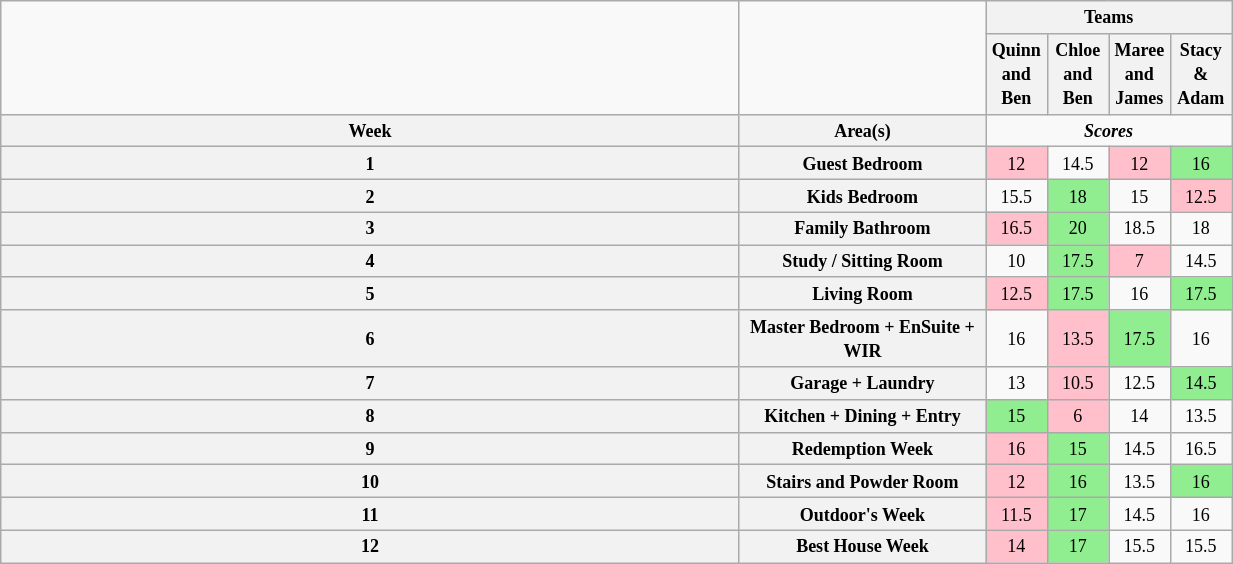<table class="wikitable" style="text-align: center; font-size: 9pt; line-height:16px; width:65%">
<tr>
<td rowspan="2"></td>
<td style="width:20%; text-align:right;" rowspan="2"></td>
<th colspan="4">Teams</th>
</tr>
<tr>
<th style="width:5%;" scope="col" style="background:orange; color:black;">Quinn and Ben</th>
<th style="width:5%;" scope="col" style="background:skyblue; background-color:skyblue">Chloe and Ben</th>
<th style="width:5%;" scope="col" style="background:yellow; color:black;">Maree and James</th>
<th style="width:5%;" scope="col" style="background:#B87BF6; color:black;">Stacy & Adam</th>
</tr>
<tr>
<th>Week</th>
<th>Area(s)</th>
<td colspan="4"><strong><em>Scores</em></strong></td>
</tr>
<tr>
<th>1</th>
<th style="width:5%;">Guest Bedroom</th>
<td bgcolor="Pink">12</td>
<td>14.5</td>
<td bgcolor="pink">12</td>
<td bgcolor="lightgreen">16</td>
</tr>
<tr>
<th>2</th>
<th style="width:5%;">Kids Bedroom</th>
<td>15.5</td>
<td bgcolor="lightgreen">18</td>
<td>15</td>
<td bgcolor="pink">12.5</td>
</tr>
<tr>
<th>3</th>
<th>Family Bathroom</th>
<td bgcolor="pink">16.5</td>
<td bgcolor="lightgreen">20</td>
<td>18.5</td>
<td>18</td>
</tr>
<tr>
<th>4</th>
<th>Study / Sitting Room</th>
<td>10</td>
<td bgcolor="lightgreen">17.5</td>
<td bgcolor="pink">7</td>
<td>14.5</td>
</tr>
<tr>
<th>5</th>
<th>Living Room</th>
<td bgcolor="pink">12.5</td>
<td bgcolor="lightgreen">17.5</td>
<td>16</td>
<td bgcolor="lightgreen">17.5</td>
</tr>
<tr>
<th>6</th>
<th>Master Bedroom + EnSuite + WIR</th>
<td>16</td>
<td bgcolor="pink">13.5</td>
<td bgcolor="lightgreen">17.5</td>
<td>16</td>
</tr>
<tr>
<th>7</th>
<th>Garage + Laundry</th>
<td>13</td>
<td bgcolor="pink">10.5</td>
<td>12.5</td>
<td bgcolor="lightgreen">14.5</td>
</tr>
<tr>
<th>8</th>
<th>Kitchen + Dining + Entry</th>
<td bgcolor="lightgreen">15</td>
<td bgcolor="pink">6</td>
<td>14</td>
<td>13.5</td>
</tr>
<tr>
<th>9</th>
<th>Redemption Week </th>
<td bgcolor="pink">16</td>
<td bgcolor="lightgreen">15</td>
<td>14.5</td>
<td>16.5</td>
</tr>
<tr>
<th>10</th>
<th>Stairs and Powder Room </th>
<td bgcolor="pink">12</td>
<td bgcolor="lightgreen">16</td>
<td>13.5</td>
<td bgcolor="lightgreen">16</td>
</tr>
<tr>
<th>11</th>
<th>Outdoor's Week</th>
<td bgcolor="pink">11.5</td>
<td bgcolor="lightgreen">17</td>
<td>14.5</td>
<td>16</td>
</tr>
<tr>
<th>12</th>
<th>Best House Week</th>
<td bgcolor="pink">14</td>
<td bgcolor="lightgreen">17</td>
<td>15.5</td>
<td>15.5</td>
</tr>
</table>
